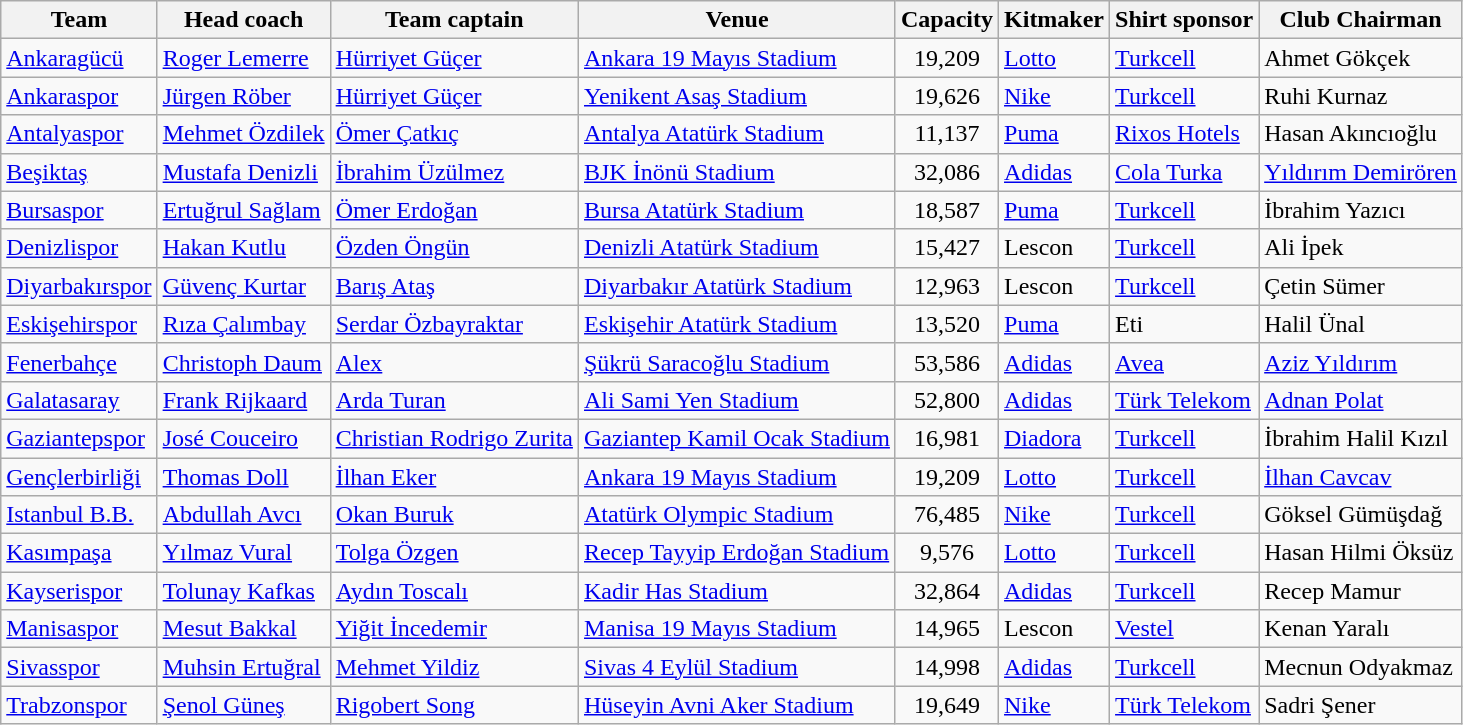<table class="wikitable sortable">
<tr>
<th>Team</th>
<th>Head coach</th>
<th>Team captain</th>
<th>Venue</th>
<th>Capacity</th>
<th>Kitmaker</th>
<th>Shirt sponsor</th>
<th>Club Chairman</th>
</tr>
<tr>
<td><a href='#'>Ankaragücü</a></td>
<td> <a href='#'>Roger Lemerre</a></td>
<td> <a href='#'>Hürriyet Güçer</a></td>
<td><a href='#'>Ankara 19 Mayıs Stadium</a></td>
<td align="center">19,209</td>
<td><a href='#'>Lotto</a></td>
<td><a href='#'>Turkcell</a></td>
<td>Ahmet Gökçek</td>
</tr>
<tr>
<td><a href='#'>Ankaraspor</a></td>
<td> <a href='#'>Jürgen Röber</a></td>
<td> <a href='#'>Hürriyet Güçer</a></td>
<td><a href='#'>Yenikent Asaş Stadium</a></td>
<td align="center">19,626</td>
<td><a href='#'>Nike</a></td>
<td><a href='#'>Turkcell</a></td>
<td>Ruhi Kurnaz</td>
</tr>
<tr>
<td><a href='#'>Antalyaspor</a></td>
<td> <a href='#'>Mehmet Özdilek</a></td>
<td> <a href='#'>Ömer Çatkıç</a></td>
<td><a href='#'>Antalya Atatürk Stadium</a></td>
<td align="center">11,137</td>
<td><a href='#'>Puma</a></td>
<td><a href='#'>Rixos Hotels</a></td>
<td>Hasan Akıncıoğlu</td>
</tr>
<tr>
<td><a href='#'>Beşiktaş</a></td>
<td> <a href='#'>Mustafa Denizli</a></td>
<td> <a href='#'>İbrahim Üzülmez</a></td>
<td><a href='#'>BJK İnönü Stadium</a></td>
<td align="center">32,086</td>
<td><a href='#'>Adidas</a></td>
<td><a href='#'>Cola Turka</a></td>
<td><a href='#'>Yıldırım Demirören</a></td>
</tr>
<tr>
<td><a href='#'>Bursaspor</a></td>
<td> <a href='#'>Ertuğrul Sağlam</a></td>
<td> <a href='#'>Ömer Erdoğan</a></td>
<td><a href='#'>Bursa Atatürk Stadium</a></td>
<td align="center">18,587</td>
<td><a href='#'>Puma</a></td>
<td><a href='#'>Turkcell</a></td>
<td>İbrahim Yazıcı</td>
</tr>
<tr>
<td><a href='#'>Denizlispor</a></td>
<td> <a href='#'>Hakan Kutlu</a></td>
<td> <a href='#'>Özden Öngün</a></td>
<td><a href='#'>Denizli Atatürk Stadium</a></td>
<td align="center">15,427</td>
<td>Lescon</td>
<td><a href='#'>Turkcell</a></td>
<td>Ali İpek</td>
</tr>
<tr>
<td><a href='#'>Diyarbakırspor</a></td>
<td> <a href='#'>Güvenç Kurtar</a></td>
<td> <a href='#'>Barış Ataş</a></td>
<td><a href='#'>Diyarbakır Atatürk Stadium</a></td>
<td align="center">12,963</td>
<td>Lescon</td>
<td><a href='#'>Turkcell</a></td>
<td>Çetin Sümer</td>
</tr>
<tr>
<td><a href='#'>Eskişehirspor</a></td>
<td> <a href='#'>Rıza Çalımbay</a></td>
<td> <a href='#'>Serdar Özbayraktar</a></td>
<td><a href='#'>Eskişehir Atatürk Stadium</a></td>
<td align="center">13,520</td>
<td><a href='#'>Puma</a></td>
<td>Eti</td>
<td>Halil Ünal</td>
</tr>
<tr>
<td><a href='#'>Fenerbahçe</a></td>
<td> <a href='#'>Christoph Daum</a></td>
<td> <a href='#'>Alex</a></td>
<td><a href='#'>Şükrü Saracoğlu Stadium</a></td>
<td align="center">53,586</td>
<td><a href='#'>Adidas</a></td>
<td><a href='#'>Avea</a></td>
<td><a href='#'>Aziz Yıldırım</a></td>
</tr>
<tr>
<td><a href='#'>Galatasaray</a></td>
<td> <a href='#'>Frank Rijkaard</a></td>
<td> <a href='#'>Arda Turan</a></td>
<td><a href='#'>Ali Sami Yen Stadium</a></td>
<td align="center">52,800</td>
<td><a href='#'>Adidas</a></td>
<td><a href='#'>Türk Telekom</a></td>
<td><a href='#'>Adnan Polat</a></td>
</tr>
<tr>
<td><a href='#'>Gaziantepspor</a></td>
<td> <a href='#'>José Couceiro</a></td>
<td> <a href='#'>Christian Rodrigo Zurita</a></td>
<td><a href='#'>Gaziantep Kamil Ocak Stadium</a></td>
<td align="center">16,981</td>
<td><a href='#'>Diadora</a></td>
<td><a href='#'>Turkcell</a></td>
<td>İbrahim Halil Kızıl</td>
</tr>
<tr>
<td><a href='#'>Gençlerbirliği</a></td>
<td> <a href='#'>Thomas Doll</a></td>
<td> <a href='#'>İlhan Eker</a></td>
<td><a href='#'>Ankara 19 Mayıs Stadium</a></td>
<td align="center">19,209</td>
<td><a href='#'>Lotto</a></td>
<td><a href='#'>Turkcell</a></td>
<td><a href='#'>İlhan Cavcav</a></td>
</tr>
<tr>
<td><a href='#'>Istanbul B.B.</a></td>
<td> <a href='#'>Abdullah Avcı</a></td>
<td> <a href='#'>Okan Buruk</a></td>
<td><a href='#'>Atatürk Olympic Stadium</a></td>
<td align="center">76,485</td>
<td><a href='#'>Nike</a></td>
<td><a href='#'>Turkcell</a></td>
<td>Göksel Gümüşdağ</td>
</tr>
<tr>
<td><a href='#'>Kasımpaşa</a></td>
<td> <a href='#'>Yılmaz Vural</a></td>
<td> <a href='#'>Tolga Özgen</a></td>
<td><a href='#'>Recep Tayyip Erdoğan Stadium</a></td>
<td align="center">9,576 </td>
<td><a href='#'>Lotto</a></td>
<td><a href='#'>Turkcell</a></td>
<td>Hasan Hilmi Öksüz</td>
</tr>
<tr>
<td><a href='#'>Kayserispor</a></td>
<td> <a href='#'>Tolunay Kafkas</a></td>
<td> <a href='#'>Aydın Toscalı</a></td>
<td><a href='#'>Kadir Has Stadium</a></td>
<td align="center">32,864</td>
<td><a href='#'>Adidas</a></td>
<td><a href='#'>Turkcell</a></td>
<td>Recep Mamur</td>
</tr>
<tr>
<td><a href='#'>Manisaspor</a></td>
<td> <a href='#'>Mesut Bakkal</a></td>
<td> <a href='#'>Yiğit İncedemir</a></td>
<td><a href='#'>Manisa 19 Mayıs Stadium</a></td>
<td align="center">14,965</td>
<td>Lescon</td>
<td><a href='#'>Vestel</a></td>
<td>Kenan Yaralı</td>
</tr>
<tr>
<td><a href='#'>Sivasspor</a></td>
<td> <a href='#'>Muhsin Ertuğral</a></td>
<td> <a href='#'>Mehmet Yildiz</a></td>
<td><a href='#'>Sivas 4 Eylül Stadium</a></td>
<td align="center">14,998</td>
<td><a href='#'>Adidas</a></td>
<td><a href='#'>Turkcell</a></td>
<td>Mecnun Odyakmaz</td>
</tr>
<tr>
<td><a href='#'>Trabzonspor</a></td>
<td> <a href='#'>Şenol Güneş</a></td>
<td> <a href='#'>Rigobert Song</a></td>
<td><a href='#'>Hüseyin Avni Aker Stadium</a></td>
<td align="center">19,649</td>
<td><a href='#'>Nike</a></td>
<td><a href='#'>Türk Telekom</a></td>
<td>Sadri Şener</td>
</tr>
</table>
